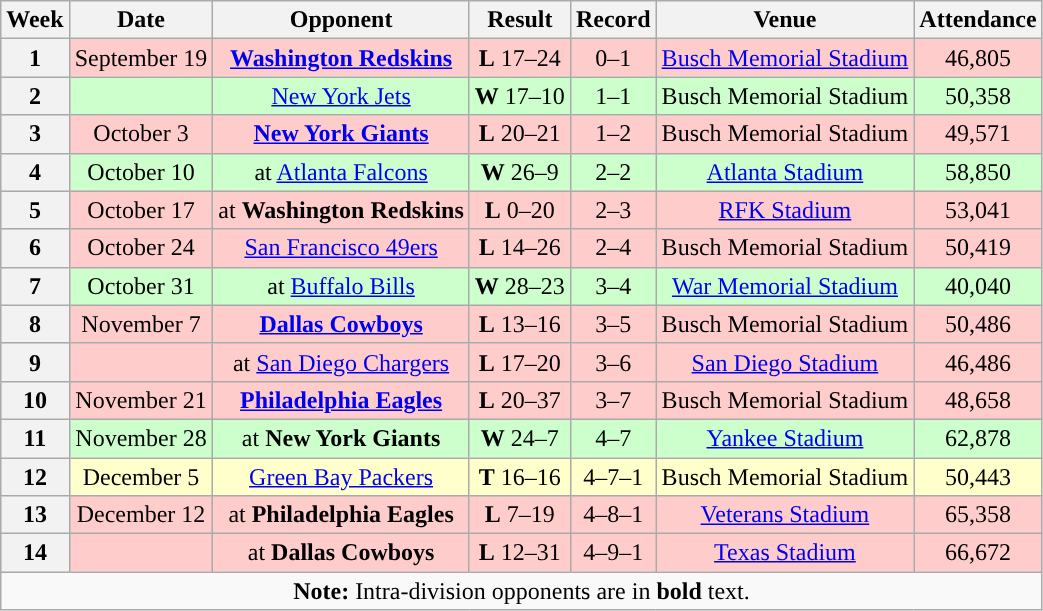<table class="wikitable" style="text-align:center">
<tr>
<th>Week</th>
<th>Date</th>
<th>Opponent</th>
<th>Result</th>
<th>Record</th>
<th>Venue</th>
<th>Attendance</th>
</tr>
<tr style="background:#fcc">
<th>1</th>
<td>September 19</td>
<td><strong><a href='#'>Washington Redskins</a></strong></td>
<td><strong>L</strong> 17–24</td>
<td>0–1</td>
<td><a href='#'>Busch Memorial Stadium</a></td>
<td>46,805</td>
</tr>
<tr style="background:#cfc">
<th>2</th>
<td></td>
<td><a href='#'>New York Jets</a></td>
<td><strong>W</strong> 17–10</td>
<td>1–1</td>
<td>Busch Memorial Stadium</td>
<td>50,358</td>
</tr>
<tr style="background:#fcc">
<th>3</th>
<td>October 3</td>
<td><strong><a href='#'>New York Giants</a></strong></td>
<td><strong>L</strong> 20–21</td>
<td>1–2</td>
<td>Busch Memorial Stadium</td>
<td>49,571</td>
</tr>
<tr style="background:#cfc">
<th>4</th>
<td>October 10</td>
<td>at <a href='#'>Atlanta Falcons</a></td>
<td><strong>W</strong> 26–9</td>
<td>2–2</td>
<td><a href='#'>Atlanta Stadium</a></td>
<td>58,850</td>
</tr>
<tr style="background:#fcc">
<th>5</th>
<td>October 17</td>
<td>at <strong>Washington Redskins</strong></td>
<td><strong>L</strong> 0–20</td>
<td>2–3</td>
<td><a href='#'>RFK Stadium</a></td>
<td>53,041</td>
</tr>
<tr style="background:#fcc">
<th>6</th>
<td>October 24</td>
<td><a href='#'>San Francisco 49ers</a></td>
<td><strong>L</strong> 14–26</td>
<td>2–4</td>
<td>Busch Memorial Stadium</td>
<td>50,419</td>
</tr>
<tr style="background:#cfc">
<th>7</th>
<td>October 31</td>
<td>at <a href='#'>Buffalo Bills</a></td>
<td><strong>W</strong> 28–23</td>
<td>3–4</td>
<td><a href='#'>War Memorial Stadium</a></td>
<td>40,040</td>
</tr>
<tr style="background:#fcc">
<th>8</th>
<td>November 7</td>
<td><strong><a href='#'>Dallas Cowboys</a></strong></td>
<td><strong>L</strong> 13–16</td>
<td>3–5</td>
<td>Busch Memorial Stadium</td>
<td>50,486</td>
</tr>
<tr style="background:#fcc">
<th>9</th>
<td></td>
<td>at <a href='#'>San Diego Chargers</a></td>
<td><strong>L</strong> 17–20</td>
<td>3–6</td>
<td><a href='#'>San Diego Stadium</a></td>
<td>46,486</td>
</tr>
<tr style="background:#fcc">
<th>10</th>
<td>November 21</td>
<td><strong><a href='#'>Philadelphia Eagles</a></strong></td>
<td><strong>L</strong> 20–37</td>
<td>3–7</td>
<td>Busch Memorial Stadium</td>
<td>48,658</td>
</tr>
<tr style="background:#cfc">
<th>11</th>
<td>November 28</td>
<td>at <strong>New York Giants</strong></td>
<td><strong>W</strong> 24–7</td>
<td>4–7</td>
<td><a href='#'>Yankee Stadium</a></td>
<td>62,878</td>
</tr>
<tr style="background:#ffc">
<th>12</th>
<td>December 5</td>
<td><a href='#'>Green Bay Packers</a></td>
<td><strong>T</strong> 16–16</td>
<td>4–7–1</td>
<td>Busch Memorial Stadium</td>
<td>50,443</td>
</tr>
<tr style="background:#fcc">
<th>13</th>
<td>December 12</td>
<td>at  <strong>Philadelphia Eagles</strong></td>
<td><strong>L</strong> 7–19</td>
<td>4–8–1</td>
<td><a href='#'>Veterans Stadium</a></td>
<td>65,358</td>
</tr>
<tr style="background:#fcc">
<th>14</th>
<td></td>
<td>at <strong>Dallas Cowboys</strong></td>
<td><strong>L</strong> 12–31</td>
<td>4–9–1</td>
<td><a href='#'>Texas Stadium</a></td>
<td>66,672</td>
</tr>
<tr>
<td colspan="8"><strong>Note:</strong> Intra-division opponents are in <strong>bold</strong> text.</td>
</tr>
</table>
